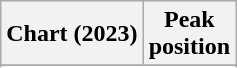<table class="wikitable sortable plainrowheaders" style="text-align:center">
<tr>
<th scope="col">Chart (2023)</th>
<th scope="col">Peak<br>position</th>
</tr>
<tr>
</tr>
<tr>
</tr>
<tr>
</tr>
</table>
